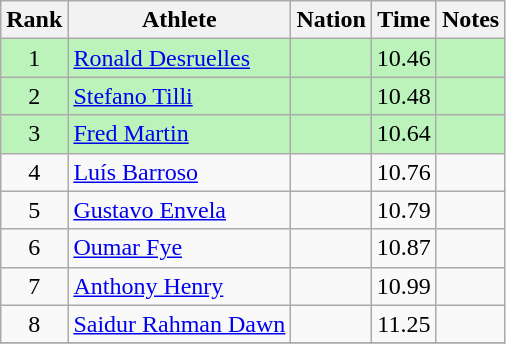<table class="wikitable sortable" style="text-align:center">
<tr>
<th>Rank</th>
<th>Athlete</th>
<th>Nation</th>
<th>Time</th>
<th>Notes</th>
</tr>
<tr bgcolor=bbf3bb>
<td>1</td>
<td align=left><a href='#'>Ronald Desruelles</a></td>
<td align=left></td>
<td>10.46</td>
<td></td>
</tr>
<tr bgcolor=bbf3bb>
<td>2</td>
<td align=left><a href='#'>Stefano Tilli</a></td>
<td align=left></td>
<td>10.48</td>
<td></td>
</tr>
<tr bgcolor=bbf3bb>
<td>3</td>
<td align=left><a href='#'>Fred Martin</a></td>
<td align=left></td>
<td>10.64</td>
<td></td>
</tr>
<tr>
<td>4</td>
<td align=left><a href='#'>Luís Barroso</a></td>
<td align=left></td>
<td>10.76</td>
<td></td>
</tr>
<tr>
<td>5</td>
<td align=left><a href='#'>Gustavo Envela</a></td>
<td align=left></td>
<td>10.79</td>
<td></td>
</tr>
<tr>
<td>6</td>
<td align=left><a href='#'>Oumar Fye</a></td>
<td align=left></td>
<td>10.87</td>
<td></td>
</tr>
<tr>
<td>7</td>
<td align=left><a href='#'>Anthony Henry</a></td>
<td align=left></td>
<td>10.99</td>
<td></td>
</tr>
<tr>
<td>8</td>
<td align=left><a href='#'>Saidur Rahman Dawn</a></td>
<td align=left></td>
<td>11.25</td>
<td></td>
</tr>
<tr>
</tr>
</table>
